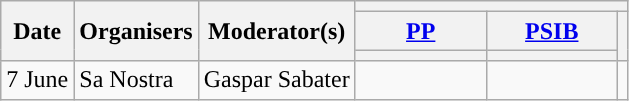<table class="wikitable" style="text-align:center;">
<tr>
<th rowspan="3">Date</th>
<th rowspan="3">Organisers</th>
<th rowspan="3">Moderator(s)</th>
<th colspan="3">  </th>
</tr>
<tr>
<th scope="col" style="width:5em;"><a href='#'>PP</a></th>
<th scope="col" style="width:5em;"><a href='#'>PSIB</a></th>
<th rowspan="2"></th>
</tr>
<tr>
<th style="color:inherit;background:"></th>
<th style="color:inherit;background:"></th>
</tr>
<tr>
<td style="white-space:nowrap; text-align:left;">7 June</td>
<td style="white-space:nowrap; text-align:left;">Sa Nostra</td>
<td style="white-space:nowrap; text-align:left;">Gaspar Sabater</td>
<td></td>
<td></td>
<td><br></td>
</tr>
</table>
